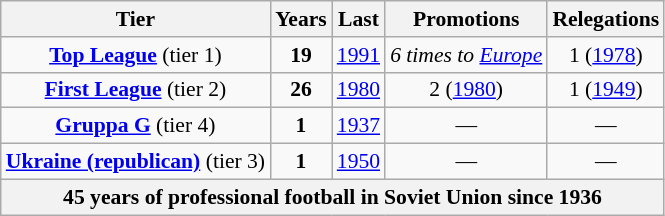<table class="wikitable sortable" style="font-size:90%; text-align: center;">
<tr>
<th>Tier</th>
<th>Years</th>
<th>Last</th>
<th>Promotions</th>
<th>Relegations</th>
</tr>
<tr>
<td align=center><strong><a href='#'>Top League</a></strong> (tier 1)</td>
<td><strong>19</strong></td>
<td><a href='#'>1991</a></td>
<td><em>6 times to <a href='#'>Europe</a></em></td>
<td> 1 (<a href='#'>1978</a>)</td>
</tr>
<tr>
<td align=center><strong><a href='#'>First League</a></strong> (tier 2)</td>
<td><strong>26</strong></td>
<td><a href='#'>1980</a></td>
<td> 2 (<a href='#'>1980</a>)</td>
<td> 1 (<a href='#'>1949</a>)</td>
</tr>
<tr>
<td align=center><strong><a href='#'>Gruppa G</a></strong> (tier 4)</td>
<td><strong>1</strong></td>
<td><a href='#'>1937</a></td>
<td>—</td>
<td>—</td>
</tr>
<tr>
<td align=center><strong><a href='#'>Ukraine (republican)</a></strong> (tier 3)</td>
<td><strong>1</strong></td>
<td><a href='#'>1950</a></td>
<td>—</td>
<td>—</td>
</tr>
<tr>
<th colspan=5>45 years of professional football in Soviet Union since 1936</th>
</tr>
</table>
